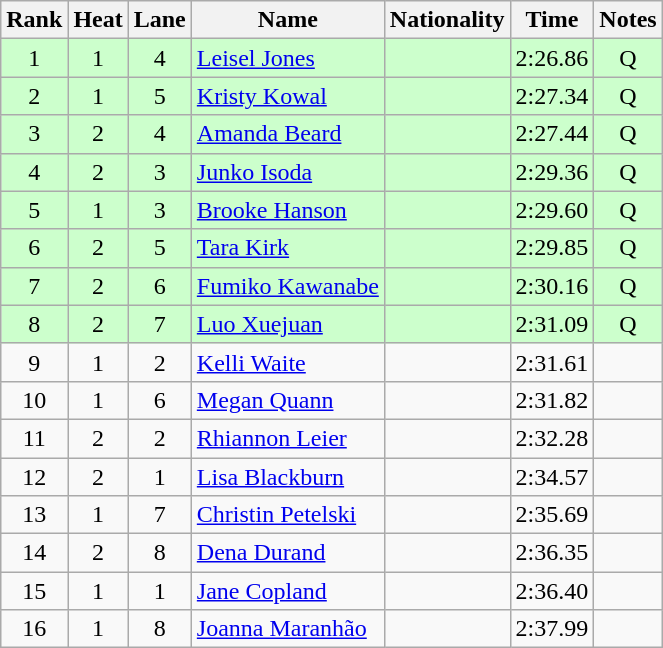<table class="wikitable sortable" style="text-align:center">
<tr>
<th>Rank</th>
<th>Heat</th>
<th>Lane</th>
<th>Name</th>
<th>Nationality</th>
<th>Time</th>
<th>Notes</th>
</tr>
<tr bgcolor=ccffcc>
<td>1</td>
<td>1</td>
<td>4</td>
<td align=left><a href='#'>Leisel Jones</a></td>
<td align=left></td>
<td>2:26.86</td>
<td>Q</td>
</tr>
<tr bgcolor=ccffcc>
<td>2</td>
<td>1</td>
<td>5</td>
<td align=left><a href='#'>Kristy Kowal</a></td>
<td align=left></td>
<td>2:27.34</td>
<td>Q</td>
</tr>
<tr bgcolor=ccffcc>
<td>3</td>
<td>2</td>
<td>4</td>
<td align=left><a href='#'>Amanda Beard</a></td>
<td align=left></td>
<td>2:27.44</td>
<td>Q</td>
</tr>
<tr bgcolor=ccffcc>
<td>4</td>
<td>2</td>
<td>3</td>
<td align=left><a href='#'>Junko Isoda</a></td>
<td align=left></td>
<td>2:29.36</td>
<td>Q</td>
</tr>
<tr bgcolor=ccffcc>
<td>5</td>
<td>1</td>
<td>3</td>
<td align=left><a href='#'>Brooke Hanson</a></td>
<td align=left></td>
<td>2:29.60</td>
<td>Q</td>
</tr>
<tr bgcolor=ccffcc>
<td>6</td>
<td>2</td>
<td>5</td>
<td align=left><a href='#'>Tara Kirk</a></td>
<td align=left></td>
<td>2:29.85</td>
<td>Q</td>
</tr>
<tr bgcolor=ccffcc>
<td>7</td>
<td>2</td>
<td>6</td>
<td align=left><a href='#'>Fumiko Kawanabe</a></td>
<td align=left></td>
<td>2:30.16</td>
<td>Q</td>
</tr>
<tr bgcolor=ccffcc>
<td>8</td>
<td>2</td>
<td>7</td>
<td align=left><a href='#'>Luo Xuejuan</a></td>
<td align=left></td>
<td>2:31.09</td>
<td>Q</td>
</tr>
<tr>
<td>9</td>
<td>1</td>
<td>2</td>
<td align=left><a href='#'>Kelli Waite</a></td>
<td align=left></td>
<td>2:31.61</td>
<td></td>
</tr>
<tr>
<td>10</td>
<td>1</td>
<td>6</td>
<td align=left><a href='#'>Megan Quann</a></td>
<td align=left></td>
<td>2:31.82</td>
<td></td>
</tr>
<tr>
<td>11</td>
<td>2</td>
<td>2</td>
<td align=left><a href='#'>Rhiannon Leier</a></td>
<td align=left></td>
<td>2:32.28</td>
<td></td>
</tr>
<tr>
<td>12</td>
<td>2</td>
<td>1</td>
<td align=left><a href='#'>Lisa Blackburn</a></td>
<td align=left></td>
<td>2:34.57</td>
<td></td>
</tr>
<tr>
<td>13</td>
<td>1</td>
<td>7</td>
<td align=left><a href='#'>Christin Petelski</a></td>
<td align=left></td>
<td>2:35.69</td>
<td></td>
</tr>
<tr>
<td>14</td>
<td>2</td>
<td>8</td>
<td align=left><a href='#'>Dena Durand</a></td>
<td align=left></td>
<td>2:36.35</td>
<td></td>
</tr>
<tr>
<td>15</td>
<td>1</td>
<td>1</td>
<td align=left><a href='#'>Jane Copland</a></td>
<td align=left></td>
<td>2:36.40</td>
<td></td>
</tr>
<tr>
<td>16</td>
<td>1</td>
<td>8</td>
<td align=left><a href='#'>Joanna Maranhão</a></td>
<td align=left></td>
<td>2:37.99</td>
<td></td>
</tr>
</table>
